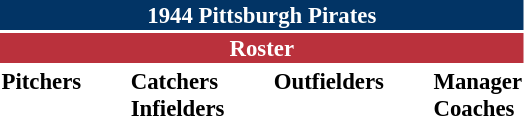<table class="toccolours" style="font-size: 95%;">
<tr>
<th colspan="10" style="background-color: #023465; color: white; text-align: center;">1944 Pittsburgh Pirates</th>
</tr>
<tr>
<td colspan="10" style="background-color: #ba313c; color: white; text-align: center;"><strong>Roster</strong></td>
</tr>
<tr>
<td valign="top"><strong>Pitchers</strong><br>










</td>
<td width="25px"></td>
<td valign="top"><strong>Catchers</strong><br>


<strong>Infielders</strong>







</td>
<td width="25px"></td>
<td valign="top"><strong>Outfielders</strong><br>








</td>
<td width="25px"></td>
<td valign="top"><strong>Manager</strong><br>
<strong>Coaches</strong>


</td>
</tr>
</table>
